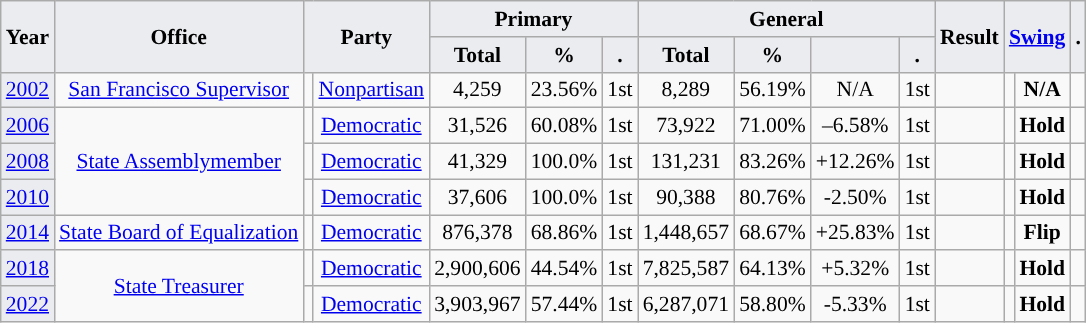<table class="wikitable" style="font-size:90%; text-align:center;">
<tr>
<th style="background-color:#EAECF0;" rowspan=2>Year</th>
<th style="background-color:#EAECF0;" rowspan=2>Office</th>
<th style="background-color:#EAECF0;" colspan=2 rowspan=2>Party</th>
<th style="background-color:#EAECF0;" colspan=3>Primary</th>
<th style="background-color:#EAECF0;" colspan=4>General</th>
<th style="background-color:#EAECF0;" rowspan=2>Result</th>
<th style="background-color:#EAECF0;" colspan=2 rowspan=2><a href='#'>Swing</a></th>
<th style="background-color:#EAECF0;" rowspan=2>.</th>
</tr>
<tr>
<th style="background-color:#EAECF0;">Total</th>
<th style="background-color:#EAECF0;">%</th>
<th style="background-color:#EAECF0;">.</th>
<th style="background-color:#EAECF0;">Total</th>
<th style="background-color:#EAECF0;">%</th>
<th style="background-color:#EAECF0;"></th>
<th style="background-color:#EAECF0;">.</th>
</tr>
<tr>
<td style="background-color:#EAECF0;"><a href='#'>2002</a></td>
<td><a href='#'>San Francisco Supervisor</a></td>
<td style="background-color:"></td>
<td><a href='#'>Nonpartisan</a></td>
<td>4,259</td>
<td>23.56%</td>
<td>1st</td>
<td>8,289</td>
<td>56.19%</td>
<td>N/A</td>
<td>1st</td>
<td></td>
<td style="background-color:"></td>
<td><strong>N/A</strong></td>
<td></td>
</tr>
<tr>
<td style="background-color:#EAECF0;"><a href='#'>2006</a></td>
<td rowspan=3><a href='#'>State Assemblymember</a></td>
<td style="background-color:"></td>
<td><a href='#'>Democratic</a></td>
<td>31,526</td>
<td>60.08%</td>
<td>1st</td>
<td>73,922</td>
<td>71.00%</td>
<td>–6.58%</td>
<td>1st</td>
<td></td>
<td style="background-color:"></td>
<td><strong>Hold</strong></td>
<td></td>
</tr>
<tr>
<td style="background-color:#EAECF0;"><a href='#'>2008</a></td>
<td style="background-color:"></td>
<td><a href='#'>Democratic</a></td>
<td>41,329</td>
<td>100.0%</td>
<td>1st</td>
<td>131,231</td>
<td>83.26%</td>
<td>+12.26%</td>
<td>1st</td>
<td></td>
<td style="background-color:"></td>
<td><strong>Hold</strong></td>
<td></td>
</tr>
<tr>
<td style="background-color:#EAECF0;"><a href='#'>2010</a></td>
<td style="background-color:"></td>
<td><a href='#'>Democratic</a></td>
<td>37,606</td>
<td>100.0%</td>
<td>1st</td>
<td>90,388</td>
<td>80.76%</td>
<td>-2.50%</td>
<td>1st</td>
<td></td>
<td style="background-color:"></td>
<td><strong>Hold</strong></td>
<td></td>
</tr>
<tr>
<td style="background-color:#EAECF0;"><a href='#'>2014</a></td>
<td><a href='#'>State Board of Equalization</a></td>
<td style="background-color:"></td>
<td><a href='#'>Democratic</a></td>
<td>876,378</td>
<td>68.86%</td>
<td>1st</td>
<td>1,448,657</td>
<td>68.67%</td>
<td>+25.83%</td>
<td>1st</td>
<td></td>
<td style="background-color:"></td>
<td><strong>Flip</strong></td>
<td></td>
</tr>
<tr>
<td style="background-color:#EAECF0;"><a href='#'>2018</a></td>
<td rowspan=2><a href='#'>State Treasurer</a></td>
<td style="background-color:"></td>
<td><a href='#'>Democratic</a></td>
<td>2,900,606</td>
<td>44.54%</td>
<td>1st</td>
<td>7,825,587</td>
<td>64.13%</td>
<td>+5.32%</td>
<td>1st</td>
<td></td>
<td style="background-color:"></td>
<td><strong>Hold</strong></td>
<td></td>
</tr>
<tr>
<td style="background-color:#EAECF0;" rowspan=2><a href='#'>2022</a></td>
<td style="background-color:"></td>
<td><a href='#'>Democratic</a></td>
<td>3,903,967</td>
<td>57.44%</td>
<td>1st</td>
<td>6,287,071</td>
<td>58.80%</td>
<td>-5.33%</td>
<td>1st</td>
<td></td>
<td style="background-color:"></td>
<td><strong>Hold</strong></td>
<td></td>
</tr>
</table>
